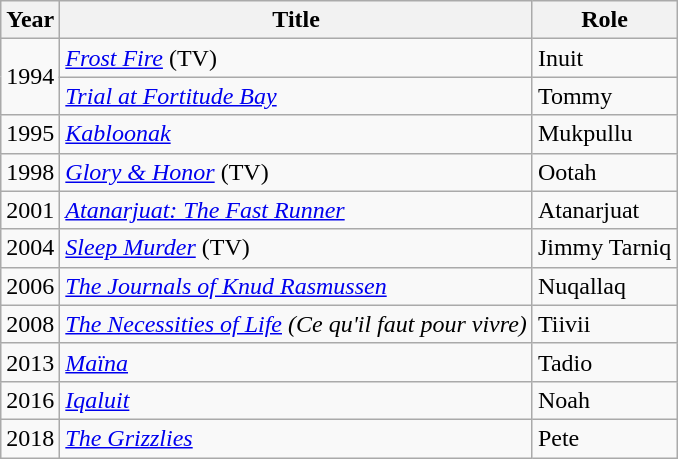<table class="wikitable sortable">
<tr>
<th>Year</th>
<th>Title</th>
<th>Role</th>
</tr>
<tr>
<td rowspan="2">1994</td>
<td><em><a href='#'>Frost Fire</a></em> (TV)</td>
<td>Inuit</td>
</tr>
<tr>
<td><em><a href='#'>Trial at Fortitude Bay</a></em></td>
<td>Tommy</td>
</tr>
<tr>
<td>1995</td>
<td><em><a href='#'>Kabloonak</a></em></td>
<td>Mukpullu</td>
</tr>
<tr>
<td>1998</td>
<td><em><a href='#'>Glory & Honor</a></em> (TV)</td>
<td>Ootah</td>
</tr>
<tr>
<td>2001</td>
<td><em><a href='#'>Atanarjuat: The Fast Runner</a></em></td>
<td>Atanarjuat</td>
</tr>
<tr>
<td>2004</td>
<td><em><a href='#'>Sleep Murder</a></em> (TV)</td>
<td>Jimmy Tarniq</td>
</tr>
<tr>
<td>2006</td>
<td data-sort-value="Journals of Knud Rasmussen, The"><em><a href='#'>The Journals of Knud Rasmussen</a></em></td>
<td>Nuqallaq</td>
</tr>
<tr>
<td>2008</td>
<td data-sort-value="Necessities of Life, The"><em><a href='#'>The Necessities of Life</a> (Ce qu'il faut pour vivre)</em></td>
<td>Tiivii</td>
</tr>
<tr>
<td>2013</td>
<td><em><a href='#'>Maïna</a></em></td>
<td>Tadio</td>
</tr>
<tr>
<td>2016</td>
<td><em><a href='#'>Iqaluit</a></em></td>
<td>Noah</td>
</tr>
<tr>
<td>2018</td>
<td data-sort-value="Grizzlies, The"><em><a href='#'>The Grizzlies</a></em></td>
<td>Pete</td>
</tr>
</table>
